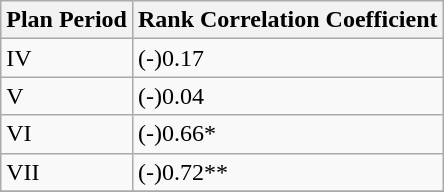<table class="wikitable">
<tr>
<th>Plan Period</th>
<th>Rank Correlation Coefficient</th>
</tr>
<tr>
<td>IV</td>
<td>(-)0.17</td>
</tr>
<tr>
<td>V</td>
<td>(-)0.04</td>
</tr>
<tr>
<td>VI</td>
<td>(-)0.66*</td>
</tr>
<tr>
<td>VII</td>
<td>(-)0.72**</td>
</tr>
<tr>
</tr>
</table>
